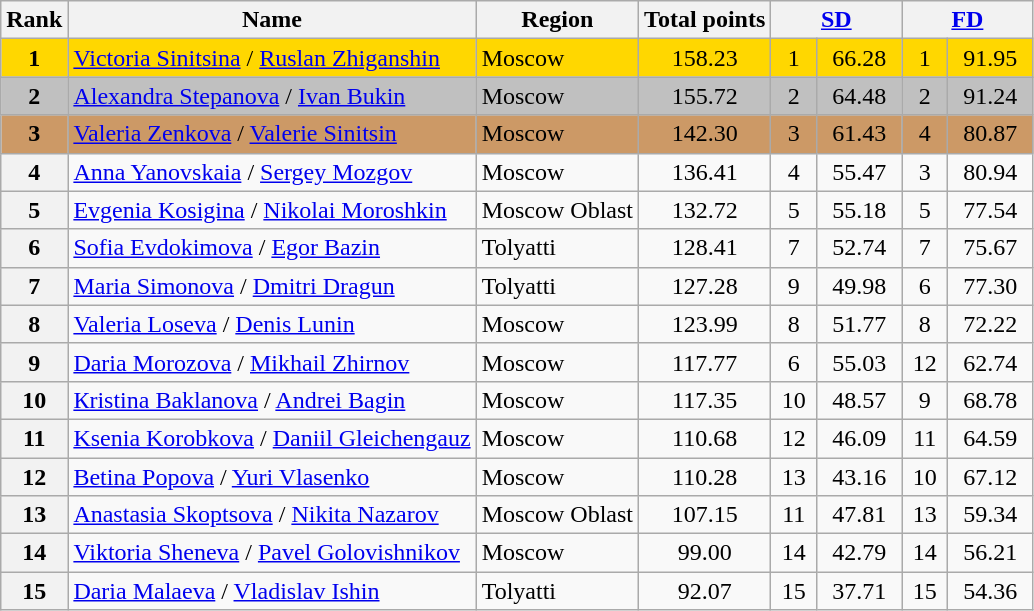<table class="wikitable sortable">
<tr>
<th>Rank</th>
<th>Name</th>
<th>Region</th>
<th>Total points</th>
<th colspan="2" width="80px"><a href='#'>SD</a></th>
<th colspan="2" width="80px"><a href='#'>FD</a></th>
</tr>
<tr bgcolor="gold">
<td align="center"><strong>1</strong></td>
<td><a href='#'>Victoria Sinitsina</a> / <a href='#'>Ruslan Zhiganshin</a></td>
<td>Moscow</td>
<td align="center">158.23</td>
<td align="center">1</td>
<td align="center">66.28</td>
<td align="center">1</td>
<td align="center">91.95</td>
</tr>
<tr bgcolor="silver">
<td align="center"><strong>2</strong></td>
<td><a href='#'>Alexandra Stepanova</a> / <a href='#'>Ivan Bukin</a></td>
<td>Moscow</td>
<td align="center">155.72</td>
<td align="center">2</td>
<td align="center">64.48</td>
<td align="center">2</td>
<td align="center">91.24</td>
</tr>
<tr bgcolor="cc9966">
<td align="center"><strong>3</strong></td>
<td><a href='#'>Valeria Zenkova</a> / <a href='#'>Valerie Sinitsin</a></td>
<td>Moscow</td>
<td align="center">142.30</td>
<td align="center">3</td>
<td align="center">61.43</td>
<td align="center">4</td>
<td align="center">80.87</td>
</tr>
<tr>
<th>4</th>
<td><a href='#'>Anna Yanovskaia</a> / <a href='#'>Sergey Mozgov</a></td>
<td>Moscow</td>
<td align="center">136.41</td>
<td align="center">4</td>
<td align="center">55.47</td>
<td align="center">3</td>
<td align="center">80.94</td>
</tr>
<tr>
<th>5</th>
<td><a href='#'>Evgenia Kosigina</a> / <a href='#'>Nikolai Moroshkin</a></td>
<td>Moscow Oblast</td>
<td align="center">132.72</td>
<td align="center">5</td>
<td align="center">55.18</td>
<td align="center">5</td>
<td align="center">77.54</td>
</tr>
<tr>
<th>6</th>
<td><a href='#'>Sofia Evdokimova</a> / <a href='#'>Egor Bazin</a></td>
<td>Tolyatti</td>
<td align="center">128.41</td>
<td align="center">7</td>
<td align="center">52.74</td>
<td align="center">7</td>
<td align="center">75.67</td>
</tr>
<tr>
<th>7</th>
<td><a href='#'>Maria Simonova</a> / <a href='#'>Dmitri Dragun</a></td>
<td>Tolyatti</td>
<td align="center">127.28</td>
<td align="center">9</td>
<td align="center">49.98</td>
<td align="center">6</td>
<td align="center">77.30</td>
</tr>
<tr>
<th>8</th>
<td><a href='#'>Valeria Loseva</a> / <a href='#'>Denis Lunin</a></td>
<td>Moscow</td>
<td align="center">123.99</td>
<td align="center">8</td>
<td align="center">51.77</td>
<td align="center">8</td>
<td align="center">72.22</td>
</tr>
<tr>
<th>9</th>
<td><a href='#'>Daria Morozova</a> / <a href='#'>Mikhail Zhirnov</a></td>
<td>Moscow</td>
<td align="center">117.77</td>
<td align="center">6</td>
<td align="center">55.03</td>
<td align="center">12</td>
<td align="center">62.74</td>
</tr>
<tr>
<th>10</th>
<td><a href='#'>Кristina Baklanova</a> / <a href='#'>Andrei Bagin</a></td>
<td>Moscow</td>
<td align="center">117.35</td>
<td align="center">10</td>
<td align="center">48.57</td>
<td align="center">9</td>
<td align="center">68.78</td>
</tr>
<tr>
<th>11</th>
<td><a href='#'>Ksenia Korobkova</a> / <a href='#'>Daniil Gleichengauz</a></td>
<td>Moscow</td>
<td align="center">110.68</td>
<td align="center">12</td>
<td align="center">46.09</td>
<td align="center">11</td>
<td align="center">64.59</td>
</tr>
<tr>
<th>12</th>
<td><a href='#'>Betina Popova</a> / <a href='#'>Yuri Vlasenko</a></td>
<td>Moscow</td>
<td align="center">110.28</td>
<td align="center">13</td>
<td align="center">43.16</td>
<td align="center">10</td>
<td align="center">67.12</td>
</tr>
<tr>
<th>13</th>
<td><a href='#'>Anastasia Skoptsova</a> / <a href='#'>Nikita Nazarov</a></td>
<td>Moscow Oblast</td>
<td align="center">107.15</td>
<td align="center">11</td>
<td align="center">47.81</td>
<td align="center">13</td>
<td align="center">59.34</td>
</tr>
<tr>
<th>14</th>
<td><a href='#'>Viktoria Sheneva</a> / <a href='#'>Pavel Golovishnikov</a></td>
<td>Moscow</td>
<td align="center">99.00</td>
<td align="center">14</td>
<td align="center">42.79</td>
<td align="center">14</td>
<td align="center">56.21</td>
</tr>
<tr>
<th>15</th>
<td><a href='#'>Daria Malaeva</a> / <a href='#'>Vladislav Ishin</a></td>
<td>Tolyatti</td>
<td align="center">92.07</td>
<td align="center">15</td>
<td align="center">37.71</td>
<td align="center">15</td>
<td align="center">54.36</td>
</tr>
</table>
